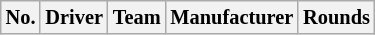<table class="wikitable" style="font-size: 85%">
<tr>
<th>No.</th>
<th>Driver</th>
<th>Team</th>
<th>Manufacturer</th>
<th>Rounds</th>
</tr>
</table>
